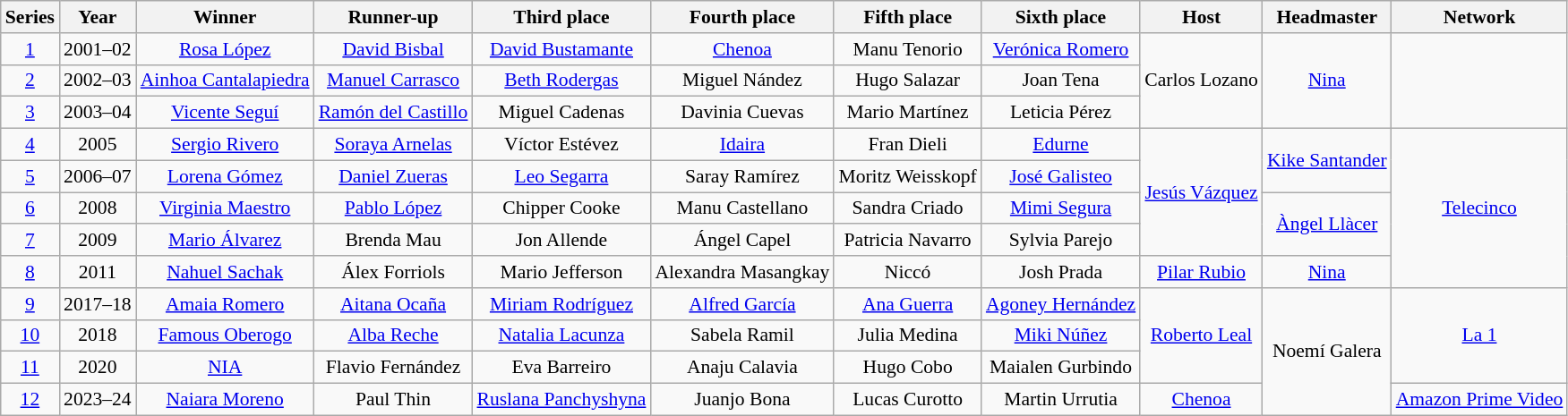<table class="wikitable plainrowheaders" style="font-size:90%; text-align:center;">
<tr>
<th scope="col">Series</th>
<th scope="col">Year</th>
<th scope="col">Winner</th>
<th scope="col">Runner-up</th>
<th scope="col">Third place</th>
<th scope="col">Fourth place</th>
<th scope="col">Fifth place</th>
<th scope="col">Sixth place</th>
<th scope="col">Host</th>
<th scope="col">Headmaster</th>
<th scope="col">Network</th>
</tr>
<tr>
<td scope="row"><a href='#'>1</a></td>
<td>2001–02</td>
<td><a href='#'>Rosa López</a></td>
<td><a href='#'>David Bisbal</a></td>
<td><a href='#'>David Bustamante</a></td>
<td><a href='#'>Chenoa</a></td>
<td>Manu Tenorio</td>
<td><a href='#'>Verónica Romero</a></td>
<td rowspan="3">Carlos Lozano</td>
<td rowspan="3"><a href='#'>Nina</a></td>
<td rowspan="3"></td>
</tr>
<tr>
<td scope="row"><a href='#'>2</a></td>
<td>2002–03</td>
<td><a href='#'>Ainhoa Cantalapiedra</a></td>
<td><a href='#'>Manuel Carrasco</a></td>
<td><a href='#'>Beth Rodergas</a></td>
<td>Miguel Nández</td>
<td>Hugo Salazar</td>
<td>Joan Tena</td>
</tr>
<tr>
<td scope="row"><a href='#'>3</a></td>
<td>2003–04</td>
<td><a href='#'>Vicente Seguí</a></td>
<td><a href='#'>Ramón del Castillo</a></td>
<td>Miguel Cadenas</td>
<td>Davinia Cuevas</td>
<td>Mario Martínez</td>
<td>Leticia Pérez</td>
</tr>
<tr>
<td scope="row"><a href='#'>4</a></td>
<td>2005</td>
<td><a href='#'>Sergio Rivero</a></td>
<td><a href='#'>Soraya Arnelas</a></td>
<td>Víctor Estévez</td>
<td><a href='#'>Idaira</a></td>
<td>Fran Dieli</td>
<td><a href='#'>Edurne</a></td>
<td rowspan="4"><a href='#'>Jesús Vázquez</a></td>
<td rowspan="2"><a href='#'>Kike Santander</a></td>
<td rowspan="5"><a href='#'>Telecinco</a></td>
</tr>
<tr>
<td scope="row"><a href='#'>5</a></td>
<td>2006–07</td>
<td><a href='#'>Lorena Gómez</a></td>
<td><a href='#'>Daniel Zueras</a></td>
<td><a href='#'>Leo Segarra</a></td>
<td>Saray Ramírez</td>
<td>Moritz Weisskopf</td>
<td><a href='#'>José Galisteo</a></td>
</tr>
<tr>
<td scope="row"><a href='#'>6</a></td>
<td>2008</td>
<td><a href='#'>Virginia Maestro</a></td>
<td><a href='#'>Pablo López</a></td>
<td>Chipper Cooke</td>
<td>Manu Castellano</td>
<td>Sandra Criado</td>
<td><a href='#'>Mimi Segura</a></td>
<td rowspan="2"><a href='#'>Àngel Llàcer</a></td>
</tr>
<tr>
<td scope="row"><a href='#'>7</a></td>
<td>2009</td>
<td><a href='#'>Mario Álvarez</a></td>
<td>Brenda Mau</td>
<td>Jon Allende</td>
<td>Ángel Capel</td>
<td>Patricia Navarro</td>
<td>Sylvia Parejo</td>
</tr>
<tr>
<td scope="row"><a href='#'>8</a></td>
<td>2011</td>
<td><a href='#'>Nahuel Sachak</a></td>
<td>Álex Forriols</td>
<td>Mario Jefferson</td>
<td>Alexandra Masangkay</td>
<td>Niccó</td>
<td>Josh Prada</td>
<td><a href='#'>Pilar Rubio</a></td>
<td><a href='#'>Nina</a></td>
</tr>
<tr>
<td scope="row"><a href='#'>9</a></td>
<td>2017–18</td>
<td><a href='#'>Amaia Romero</a></td>
<td><a href='#'>Aitana Ocaña</a></td>
<td><a href='#'>Miriam Rodríguez</a></td>
<td><a href='#'>Alfred García</a></td>
<td><a href='#'>Ana Guerra</a></td>
<td><a href='#'>Agoney Hernández</a></td>
<td rowspan="3"><a href='#'>Roberto Leal</a></td>
<td rowspan="4">Noemí Galera</td>
<td rowspan="3"><a href='#'>La 1</a></td>
</tr>
<tr>
<td scope="row"><a href='#'>10</a></td>
<td>2018</td>
<td><a href='#'>Famous Oberogo</a></td>
<td><a href='#'>Alba Reche</a></td>
<td><a href='#'>Natalia Lacunza</a></td>
<td>Sabela Ramil</td>
<td>Julia Medina</td>
<td><a href='#'>Miki Núñez</a></td>
</tr>
<tr>
<td scope="row"><a href='#'>11</a></td>
<td>2020</td>
<td><a href='#'>NIA</a></td>
<td>Flavio Fernández</td>
<td>Eva Barreiro</td>
<td>Anaju Calavia</td>
<td>Hugo Cobo</td>
<td>Maialen Gurbindo</td>
</tr>
<tr>
<td scope="row"><a href='#'>12</a></td>
<td>2023–24</td>
<td><a href='#'>Naiara Moreno</a></td>
<td>Paul Thin</td>
<td><a href='#'>Ruslana Panchyshyna</a></td>
<td>Juanjo Bona</td>
<td>Lucas Curotto</td>
<td>Martin Urrutia</td>
<td><a href='#'>Chenoa</a></td>
<td><a href='#'>Amazon Prime Video</a></td>
</tr>
</table>
